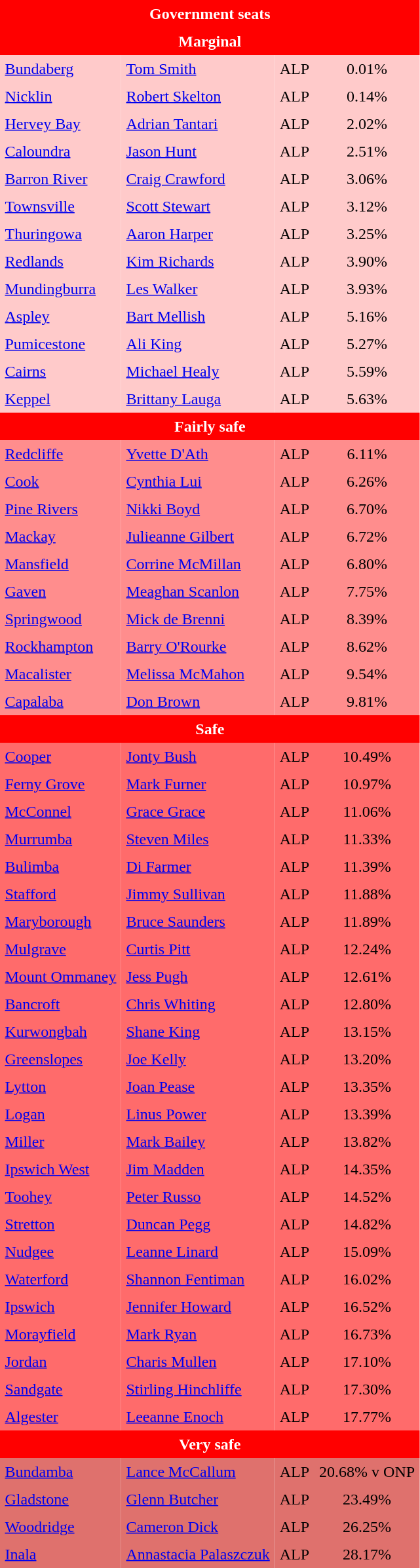<table class="toccolours" cellpadding="5" cellspacing="0" style="float:left; margin-right:.5em; margin-top:.4em; font-size:90 ppt;">
<tr>
<td colspan="4"  style="text-align:center; background:red;color:white;"><strong>Government seats</strong></td>
</tr>
<tr>
<td colspan="4"  style="text-align:center; background:red;color:white;"><strong>Marginal</strong></td>
</tr>
<tr>
<td style="text-align:left; background:#ffcaca;"><a href='#'>Bundaberg</a></td>
<td style="text-align:left; background:#ffcaca;"><a href='#'>Tom Smith</a></td>
<td style="text-align:left; background:#ffcaca;">ALP</td>
<td style="text-align:center; background:#ffcaca;">0.01%</td>
</tr>
<tr>
<td style="text-align:left; background:#ffcaca;"><a href='#'>Nicklin</a></td>
<td style="text-align:left; background:#ffcaca;"><a href='#'>Robert Skelton</a></td>
<td style="text-align:left; background:#ffcaca;">ALP</td>
<td style="text-align:center; background:#ffcaca;">0.14%</td>
</tr>
<tr>
<td style="text-align:left; background:#ffcaca;"><a href='#'>Hervey Bay</a></td>
<td style="text-align:left; background:#ffcaca;"><a href='#'>Adrian Tantari</a></td>
<td style="text-align:left; background:#ffcaca;">ALP</td>
<td style="text-align:center; background:#ffcaca;">2.02%</td>
</tr>
<tr>
<td style="text-align:left; background:#ffcaca;"><a href='#'>Caloundra</a></td>
<td style="text-align:left; background:#ffcaca;"><a href='#'>Jason Hunt</a></td>
<td style="text-align:left; background:#ffcaca;">ALP</td>
<td style="text-align:center; background:#ffcaca;">2.51%</td>
</tr>
<tr>
<td style="text-align:left; background:#ffcaca;"><a href='#'>Barron River</a></td>
<td style="text-align:left; background:#ffcaca;"><a href='#'>Craig Crawford</a></td>
<td style="text-align:left; background:#ffcaca;">ALP</td>
<td style="text-align:center; background:#ffcaca;">3.06%</td>
</tr>
<tr>
<td style="text-align:left; background:#ffcaca;"><a href='#'>Townsville</a></td>
<td style="text-align:left; background:#ffcaca;"><a href='#'>Scott Stewart</a></td>
<td style="text-align:left; background:#ffcaca;">ALP</td>
<td style="text-align:center; background:#ffcaca;">3.12%</td>
</tr>
<tr>
<td style="text-align:left; background:#ffcaca;"><a href='#'>Thuringowa</a></td>
<td style="text-align:left; background:#ffcaca;"><a href='#'>Aaron Harper</a></td>
<td style="text-align:left; background:#ffcaca;">ALP</td>
<td style="text-align:center; background:#ffcaca;">3.25%</td>
</tr>
<tr>
<td style="text-align:left; background:#ffcaca;"><a href='#'>Redlands</a></td>
<td style="text-align:left; background:#ffcaca;"><a href='#'>Kim Richards</a></td>
<td style="text-align:left; background:#ffcaca;">ALP</td>
<td style="text-align:center; background:#ffcaca;">3.90%</td>
</tr>
<tr>
<td style="text-align:left; background:#ffcaca;"><a href='#'>Mundingburra</a></td>
<td style="text-align:left; background:#ffcaca;"><a href='#'>Les Walker</a></td>
<td style="text-align:left; background:#ffcaca;">ALP</td>
<td style="text-align:center; background:#ffcaca;">3.93%</td>
</tr>
<tr>
<td style="text-align:left; background:#ffcaca;"><a href='#'>Aspley</a></td>
<td style="text-align:left; background:#ffcaca;"><a href='#'>Bart Mellish</a></td>
<td style="text-align:left; background:#ffcaca;">ALP</td>
<td style="text-align:center; background:#ffcaca;">5.16%</td>
</tr>
<tr>
<td style="text-align:left; background:#ffcaca;"><a href='#'>Pumicestone</a></td>
<td style="text-align:left; background:#ffcaca;"><a href='#'>Ali King</a></td>
<td style="text-align:left; background:#ffcaca;">ALP</td>
<td style="text-align:center; background:#ffcaca;">5.27%</td>
</tr>
<tr>
<td style="text-align:left; background:#ffcaca;"><a href='#'>Cairns</a></td>
<td style="text-align:left; background:#ffcaca;"><a href='#'>Michael Healy</a></td>
<td style="text-align:left; background:#ffcaca;">ALP</td>
<td style="text-align:center; background:#ffcaca;">5.59%</td>
</tr>
<tr>
<td style="text-align:left; background:#ffcaca;"><a href='#'>Keppel</a></td>
<td style="text-align:left; background:#ffcaca;"><a href='#'>Brittany Lauga</a></td>
<td style="text-align:left; background:#ffcaca;">ALP</td>
<td style="text-align:center; background:#ffcaca;">5.63%</td>
</tr>
<tr>
<td colspan="4"  style="text-align:center; background:red;color:white;"><strong>Fairly safe</strong></td>
</tr>
<tr>
<td style="text-align:left; background:#ff8d8d;"><a href='#'>Redcliffe</a></td>
<td style="text-align:left; background:#ff8d8d;"><a href='#'>Yvette D'Ath</a></td>
<td style="text-align:left; background:#ff8d8d;">ALP</td>
<td style="text-align:center; background:#ff8d8d;">6.11%</td>
</tr>
<tr>
<td style="text-align:left; background:#ff8d8d;"><a href='#'>Cook</a></td>
<td style="text-align:left; background:#ff8d8d;"><a href='#'>Cynthia Lui</a></td>
<td style="text-align:left; background:#ff8d8d;">ALP</td>
<td style="text-align:center; background:#ff8d8d;">6.26%</td>
</tr>
<tr>
<td style="text-align:left; background:#ff8d8d;"><a href='#'>Pine Rivers</a></td>
<td style="text-align:left; background:#ff8d8d;"><a href='#'>Nikki Boyd</a></td>
<td style="text-align:left; background:#ff8d8d;">ALP</td>
<td style="text-align:center; background:#ff8d8d;">6.70%</td>
</tr>
<tr>
<td style="text-align:left; background:#ff8d8d;"><a href='#'>Mackay</a></td>
<td style="text-align:left; background:#ff8d8d;"><a href='#'>Julieanne Gilbert</a></td>
<td style="text-align:left; background:#ff8d8d;">ALP</td>
<td style="text-align:center; background:#ff8d8d;">6.72%</td>
</tr>
<tr>
<td style="text-align:left; background:#ff8d8d;"><a href='#'>Mansfield</a></td>
<td style="text-align:left; background:#ff8d8d;"><a href='#'>Corrine McMillan</a></td>
<td style="text-align:left; background:#ff8d8d;">ALP</td>
<td style="text-align:center; background:#ff8d8d;">6.80%</td>
</tr>
<tr>
<td style="text-align:left; background:#ff8d8d;"><a href='#'>Gaven</a></td>
<td style="text-align:left; background:#ff8d8d;"><a href='#'>Meaghan Scanlon</a></td>
<td style="text-align:left; background:#ff8d8d;">ALP</td>
<td style="text-align:center; background:#ff8d8d;">7.75%</td>
</tr>
<tr>
<td style="text-align:left; background:#ff8d8d;"><a href='#'>Springwood</a></td>
<td style="text-align:left; background:#ff8d8d;"><a href='#'>Mick de Brenni</a></td>
<td style="text-align:left; background:#ff8d8d;">ALP</td>
<td style="text-align:center; background:#ff8d8d;">8.39%</td>
</tr>
<tr>
<td style="text-align:left; background:#ff8d8d;"><a href='#'>Rockhampton</a></td>
<td style="text-align:left; background:#ff8d8d;"><a href='#'>Barry O'Rourke</a></td>
<td style="text-align:left; background:#ff8d8d;">ALP</td>
<td style="text-align:center; background:#ff8d8d;">8.62%</td>
</tr>
<tr>
<td style="text-align:left; background:#ff8d8d;"><a href='#'>Macalister</a></td>
<td style="text-align:left; background:#ff8d8d;"><a href='#'>Melissa McMahon</a></td>
<td style="text-align:left; background:#ff8d8d;">ALP</td>
<td style="text-align:center; background:#ff8d8d;">9.54%</td>
</tr>
<tr>
<td style="text-align:left; background:#ff8d8d;"><a href='#'>Capalaba</a></td>
<td style="text-align:left; background:#ff8d8d;"><a href='#'>Don Brown</a></td>
<td style="text-align:left; background:#ff8d8d;">ALP</td>
<td style="text-align:center; background:#ff8d8d;">9.81%</td>
</tr>
<tr>
<td colspan="4"  style="text-align:center; background:red;color:white;"><strong>Safe</strong></td>
</tr>
<tr>
<td style="text-align:left; background:#ff6b6b;"><a href='#'>Cooper</a></td>
<td style="text-align:left; background:#ff6b6b;"><a href='#'>Jonty Bush</a></td>
<td style="text-align:left; background:#ff6b6b;">ALP</td>
<td style="text-align:center; background:#ff6b6b;">10.49%</td>
</tr>
<tr>
<td style="text-align:left; background:#ff6b6b;"><a href='#'>Ferny Grove</a></td>
<td style="text-align:left; background:#ff6b6b;"><a href='#'>Mark Furner</a></td>
<td style="text-align:left; background:#ff6b6b;">ALP</td>
<td style="text-align:center; background:#ff6b6b;">10.97%</td>
</tr>
<tr>
<td style="text-align:left; background:#ff6b6b;"><a href='#'>McConnel</a></td>
<td style="text-align:left; background:#ff6b6b;"><a href='#'>Grace Grace</a></td>
<td style="text-align:left; background:#ff6b6b;">ALP</td>
<td style="text-align:center; background:#ff6b6b;">11.06%</td>
</tr>
<tr>
<td style="text-align:left; background:#ff6b6b;"><a href='#'>Murrumba</a></td>
<td style="text-align:left; background:#ff6b6b;"><a href='#'>Steven Miles</a></td>
<td style="text-align:left; background:#ff6b6b;">ALP</td>
<td style="text-align:center; background:#ff6b6b;">11.33%</td>
</tr>
<tr>
<td style="text-align:left; background:#ff6b6b;"><a href='#'>Bulimba</a></td>
<td style="text-align:left; background:#ff6b6b;"><a href='#'>Di Farmer</a></td>
<td style="text-align:left; background:#ff6b6b;">ALP</td>
<td style="text-align:center; background:#ff6b6b;">11.39%</td>
</tr>
<tr>
<td style="text-align:left; background:#ff6b6b;"><a href='#'>Stafford</a></td>
<td style="text-align:left; background:#ff6b6b;"><a href='#'>Jimmy Sullivan</a></td>
<td style="text-align:left; background:#ff6b6b;">ALP</td>
<td style="text-align:center; background:#ff6b6b;">11.88%</td>
</tr>
<tr>
<td style="text-align:left; background:#ff6b6b;"><a href='#'>Maryborough</a></td>
<td style="text-align:left; background:#ff6b6b;"><a href='#'>Bruce Saunders</a></td>
<td style="text-align:left; background:#ff6b6b;">ALP</td>
<td style="text-align:center; background:#ff6b6b;">11.89%</td>
</tr>
<tr>
<td style="text-align:left; background:#ff6b6b;"><a href='#'>Mulgrave</a></td>
<td style="text-align:left; background:#ff6b6b;"><a href='#'>Curtis Pitt</a></td>
<td style="text-align:left; background:#ff6b6b;">ALP</td>
<td style="text-align:center; background:#ff6b6b;">12.24%</td>
</tr>
<tr>
<td style="text-align:left; background:#ff6b6b;"><a href='#'>Mount Ommaney</a></td>
<td style="text-align:left; background:#ff6b6b;"><a href='#'>Jess Pugh</a></td>
<td style="text-align:left; background:#ff6b6b;">ALP</td>
<td style="text-align:center; background:#ff6b6b;">12.61%</td>
</tr>
<tr>
<td style="text-align:left; background:#ff6b6b;"><a href='#'>Bancroft</a></td>
<td style="text-align:left; background:#ff6b6b;"><a href='#'>Chris Whiting</a></td>
<td style="text-align:left; background:#ff6b6b;">ALP</td>
<td style="text-align:center; background:#ff6b6b;">12.80%</td>
</tr>
<tr>
<td style="text-align:left; background:#ff6b6b;"><a href='#'>Kurwongbah</a></td>
<td style="text-align:left; background:#ff6b6b;"><a href='#'>Shane King</a></td>
<td style="text-align:left; background:#ff6b6b;">ALP</td>
<td style="text-align:center; background:#ff6b6b;">13.15%</td>
</tr>
<tr>
<td style="text-align:left; background:#ff6b6b;"><a href='#'>Greenslopes</a></td>
<td style="text-align:left; background:#ff6b6b;"><a href='#'>Joe Kelly</a></td>
<td style="text-align:left; background:#ff6b6b;">ALP</td>
<td style="text-align:center; background:#ff6b6b;">13.20%</td>
</tr>
<tr>
<td style="text-align:left; background:#ff6b6b;"><a href='#'>Lytton</a></td>
<td style="text-align:left; background:#ff6b6b;"><a href='#'>Joan Pease</a></td>
<td style="text-align:left; background:#ff6b6b;">ALP</td>
<td style="text-align:center; background:#ff6b6b;">13.35%</td>
</tr>
<tr>
<td style="text-align:left; background:#ff6b6b;"><a href='#'>Logan</a></td>
<td style="text-align:left; background:#ff6b6b;"><a href='#'>Linus Power</a></td>
<td style="text-align:left; background:#ff6b6b;">ALP</td>
<td style="text-align:center; background:#ff6b6b;">13.39%</td>
</tr>
<tr>
<td style="text-align:left; background:#ff6b6b;"><a href='#'>Miller</a></td>
<td style="text-align:left; background:#ff6b6b;"><a href='#'>Mark Bailey</a></td>
<td style="text-align:left; background:#ff6b6b;">ALP</td>
<td style="text-align:center; background:#ff6b6b;">13.82%</td>
</tr>
<tr>
<td style="text-align:left; background:#ff6b6b;"><a href='#'>Ipswich West</a></td>
<td style="text-align:left; background:#ff6b6b;"><a href='#'>Jim Madden</a></td>
<td style="text-align:left; background:#ff6b6b;">ALP</td>
<td style="text-align:center; background:#ff6b6b;">14.35%</td>
</tr>
<tr>
<td style="text-align:left; background:#ff6b6b;"><a href='#'>Toohey</a></td>
<td style="text-align:left; background:#ff6b6b;"><a href='#'>Peter Russo</a></td>
<td style="text-align:left; background:#ff6b6b;">ALP</td>
<td style="text-align:center; background:#ff6b6b;">14.52%</td>
</tr>
<tr>
<td style="text-align:left; background:#ff6b6b;"><a href='#'>Stretton</a></td>
<td style="text-align:left; background:#ff6b6b;"><a href='#'>Duncan Pegg</a></td>
<td style="text-align:left; background:#ff6b6b;">ALP</td>
<td style="text-align:center; background:#ff6b6b;">14.82%</td>
</tr>
<tr>
<td style="text-align:left; background:#ff6b6b;"><a href='#'>Nudgee</a></td>
<td style="text-align:left; background:#ff6b6b;"><a href='#'>Leanne Linard</a></td>
<td style="text-align:left; background:#ff6b6b;">ALP</td>
<td style="text-align:center; background:#ff6b6b;">15.09%</td>
</tr>
<tr>
<td style="text-align:left; background:#ff6b6b;"><a href='#'>Waterford</a></td>
<td style="text-align:left; background:#ff6b6b;"><a href='#'>Shannon Fentiman</a></td>
<td style="text-align:left; background:#ff6b6b;">ALP</td>
<td style="text-align:center; background:#ff6b6b;">16.02%</td>
</tr>
<tr>
<td style="text-align:left; background:#ff6b6b;"><a href='#'>Ipswich</a></td>
<td style="text-align:left; background:#ff6b6b;"><a href='#'>Jennifer Howard</a></td>
<td style="text-align:left; background:#ff6b6b;">ALP</td>
<td style="text-align:center; background:#ff6b6b;">16.52%</td>
</tr>
<tr>
<td style="text-align:left; background:#ff6b6b;"><a href='#'>Morayfield</a></td>
<td style="text-align:left; background:#ff6b6b;"><a href='#'>Mark Ryan</a></td>
<td style="text-align:left; background:#ff6b6b;">ALP</td>
<td style="text-align:center; background:#ff6b6b;">16.73%</td>
</tr>
<tr>
<td style="text-align:left; background:#ff6b6b;"><a href='#'>Jordan</a></td>
<td style="text-align:left; background:#ff6b6b;"><a href='#'>Charis Mullen</a></td>
<td style="text-align:left; background:#ff6b6b;">ALP</td>
<td style="text-align:center; background:#ff6b6b;">17.10%</td>
</tr>
<tr>
<td style="text-align:left; background:#ff6b6b;"><a href='#'>Sandgate</a></td>
<td style="text-align:left; background:#ff6b6b;"><a href='#'>Stirling Hinchliffe</a></td>
<td style="text-align:left; background:#ff6b6b;">ALP</td>
<td style="text-align:center; background:#ff6b6b;">17.30%</td>
</tr>
<tr>
<td style="text-align:left; background:#ff6b6b;"><a href='#'>Algester</a></td>
<td style="text-align:left; background:#ff6b6b;"><a href='#'>Leeanne Enoch</a></td>
<td style="text-align:left; background:#ff6b6b;">ALP</td>
<td style="text-align:center; background:#ff6b6b;">17.77%</td>
</tr>
<tr>
<td colspan="4"  style="text-align:center; background:red;color:white;"><strong>Very safe</strong></td>
</tr>
<tr>
<td style="text-align:left; background:#df716d;"><a href='#'>Bundamba</a></td>
<td style="text-align:left; background:#df716d;"><a href='#'>Lance McCallum</a></td>
<td style="text-align:left; background:#df716d;">ALP</td>
<td style="text-align:center; background:#df716d;">20.68% v ONP</td>
</tr>
<tr>
<td style="text-align:left; background:#df716d;"><a href='#'>Gladstone</a></td>
<td style="text-align:left; background:#df716d;"><a href='#'>Glenn Butcher</a></td>
<td style="text-align:left; background:#df716d;">ALP</td>
<td style="text-align:center; background:#df716d;">23.49%</td>
</tr>
<tr>
<td style="text-align:left; background:#df716d;"><a href='#'>Woodridge</a></td>
<td style="text-align:left; background:#df716d;"><a href='#'>Cameron Dick</a></td>
<td style="text-align:left; background:#df716d;">ALP</td>
<td style="text-align:center; background:#df716d;">26.25%</td>
</tr>
<tr>
<td style="text-align:left; background:#df716d;"><a href='#'>Inala</a></td>
<td style="text-align:left; background:#df716d;"><a href='#'>Annastacia Palaszczuk</a></td>
<td style="text-align:left; background:#df716d;">ALP</td>
<td style="text-align:center; background:#df716d;">28.17%</td>
</tr>
<tr>
</tr>
</table>
